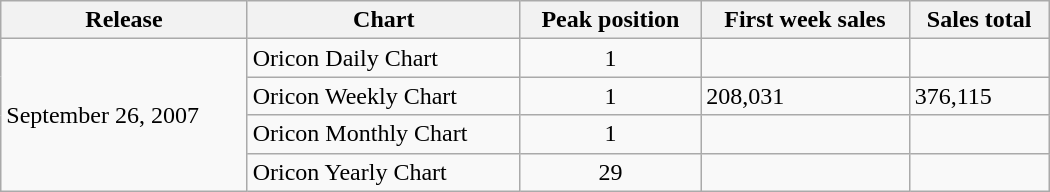<table class="wikitable" width="700px">
<tr>
<th>Release</th>
<th>Chart</th>
<th>Peak position</th>
<th>First week sales</th>
<th>Sales total</th>
</tr>
<tr>
<td rowspan="4">September 26, 2007</td>
<td>Oricon Daily Chart</td>
<td align="center">1</td>
<td></td>
<td></td>
</tr>
<tr>
<td>Oricon Weekly Chart</td>
<td align="center">1</td>
<td>208,031</td>
<td>376,115</td>
</tr>
<tr>
<td>Oricon Monthly Chart</td>
<td align="center">1</td>
<td></td>
<td></td>
</tr>
<tr>
<td>Oricon Yearly Chart</td>
<td align="center">29</td>
<td></td>
<td></td>
</tr>
</table>
